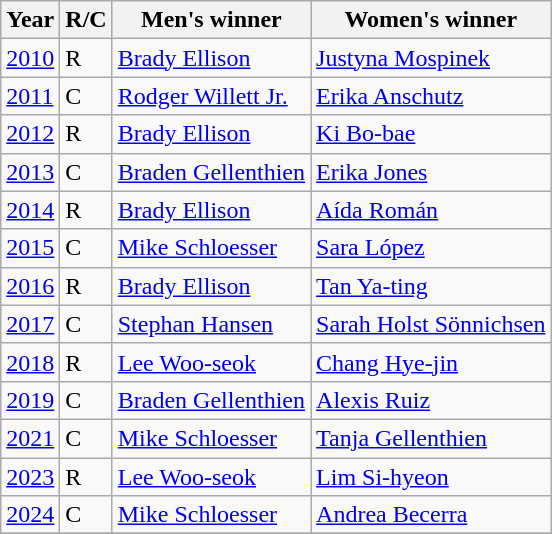<table class="wikitable">
<tr>
<th>Year</th>
<th>R/C</th>
<th>Men's winner</th>
<th>Women's winner</th>
</tr>
<tr>
<td><a href='#'>2010</a></td>
<td>R</td>
<td> <a href='#'>Brady Ellison</a></td>
<td> <a href='#'>Justyna Mospinek</a></td>
</tr>
<tr>
<td><a href='#'>2011</a></td>
<td>C</td>
<td> <a href='#'>Rodger Willett Jr.</a></td>
<td> <a href='#'>Erika Anschutz</a></td>
</tr>
<tr>
<td><a href='#'>2012</a></td>
<td>R</td>
<td> <a href='#'>Brady Ellison</a></td>
<td> <a href='#'>Ki Bo-bae</a></td>
</tr>
<tr>
<td><a href='#'>2013</a></td>
<td>C</td>
<td> <a href='#'>Braden Gellenthien</a></td>
<td> <a href='#'>Erika Jones</a></td>
</tr>
<tr>
<td><a href='#'>2014</a></td>
<td>R</td>
<td> <a href='#'>Brady Ellison</a></td>
<td> <a href='#'>Aída Román</a></td>
</tr>
<tr>
<td><a href='#'>2015</a></td>
<td>C</td>
<td> <a href='#'>Mike Schloesser</a></td>
<td> <a href='#'>Sara López</a></td>
</tr>
<tr>
<td><a href='#'>2016</a></td>
<td>R</td>
<td> <a href='#'>Brady Ellison</a></td>
<td> <a href='#'>Tan Ya-ting</a></td>
</tr>
<tr>
<td><a href='#'>2017</a></td>
<td>C</td>
<td> <a href='#'>Stephan Hansen</a></td>
<td> <a href='#'>Sarah Holst Sönnichsen</a></td>
</tr>
<tr>
<td><a href='#'>2018</a></td>
<td>R</td>
<td> <a href='#'>Lee Woo-seok</a></td>
<td> <a href='#'>Chang Hye-jin</a></td>
</tr>
<tr>
<td><a href='#'>2019</a></td>
<td>C</td>
<td> <a href='#'>Braden Gellenthien</a></td>
<td> <a href='#'>Alexis Ruiz</a></td>
</tr>
<tr>
<td><a href='#'>2021</a></td>
<td>C</td>
<td> <a href='#'>Mike Schloesser</a></td>
<td> <a href='#'>Tanja Gellenthien</a></td>
</tr>
<tr>
<td><a href='#'>2023</a></td>
<td>R</td>
<td> <a href='#'>Lee Woo-seok</a></td>
<td> <a href='#'>Lim Si-hyeon</a></td>
</tr>
<tr>
<td><a href='#'>2024</a></td>
<td>C</td>
<td> <a href='#'>Mike Schloesser</a></td>
<td> <a href='#'>Andrea Becerra</a></td>
</tr>
<tr>
</tr>
</table>
